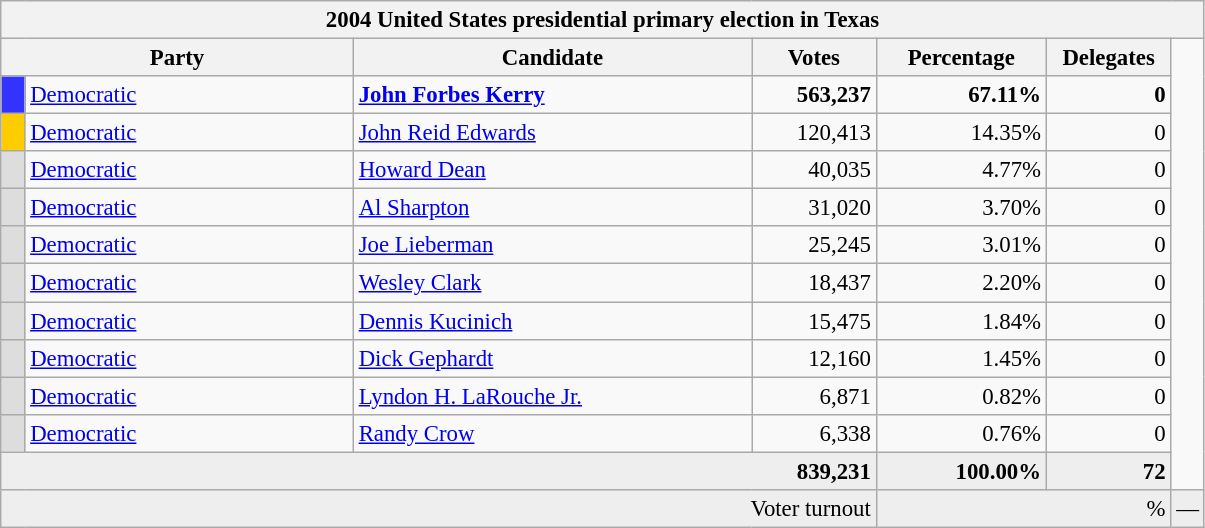<table class="wikitable" style="font-size:95%;">
<tr>
<th colspan="7">2004 United States presidential primary election in Texas</th>
</tr>
<tr>
<th colspan="2" style="width: 15em">Party</th>
<th style="width: 17em">Candidate</th>
<th style="width: 5em">Votes</th>
<th style="width: 7em">Percentage</th>
<th style="width: 5em">Delegates</th>
</tr>
<tr>
<th style="background-color:#3333FF; width: 3px"></th>
<td style="width: 130px"><a href='#'>Democratic</a></td>
<td><strong><a href='#'>John Forbes Kerry</a></strong></td>
<td align="right"><strong>563,237</strong></td>
<td align="right"><strong>67.11%</strong></td>
<td align="right"><strong>0</strong></td>
</tr>
<tr>
<th style="background-color:#FFCC00; width: 3px"></th>
<td style="width: 130px"><a href='#'>Democratic</a></td>
<td><a href='#'>John Reid Edwards</a></td>
<td align="right">120,413</td>
<td align="right">14.35%</td>
<td align="right">0</td>
</tr>
<tr>
<th style="background-color:#DDDDDD; width: 3px"></th>
<td style="width: 130px"><a href='#'>Democratic</a></td>
<td><a href='#'>Howard Dean</a></td>
<td align="right">40,035</td>
<td align="right">4.77%</td>
<td align="right">0</td>
</tr>
<tr>
<th style="background-color:#DDDDDD; width: 3px"></th>
<td style="width: 130px"><a href='#'>Democratic</a></td>
<td><a href='#'>Al Sharpton</a></td>
<td align="right">31,020</td>
<td align="right">3.70%</td>
<td align="right">0</td>
</tr>
<tr>
<th style="background-color:#DDDDDD; width: 3px"></th>
<td style="width: 130px"><a href='#'>Democratic</a></td>
<td><a href='#'>Joe Lieberman</a></td>
<td align="right">25,245</td>
<td align="right">3.01%</td>
<td align="right">0</td>
</tr>
<tr>
<th style="background-color:#DDDDDD; width: 3px"></th>
<td style="width: 130px"><a href='#'>Democratic</a></td>
<td><a href='#'>Wesley Clark</a></td>
<td align="right">18,437</td>
<td align="right">2.20%</td>
<td align="right">0</td>
</tr>
<tr>
<th style="background-color:#DDDDDD; width: 3px"></th>
<td style="width: 130px"><a href='#'>Democratic</a></td>
<td><a href='#'>Dennis Kucinich</a></td>
<td align="right">15,475</td>
<td align="right">1.84%</td>
<td align="right">0</td>
</tr>
<tr>
<th style="background-color:#DDDDDD; width: 3px"></th>
<td style="width: 130px"><a href='#'>Democratic</a></td>
<td><a href='#'>Dick Gephardt</a></td>
<td align="right">12,160</td>
<td align="right">1.45%</td>
<td align="right">0</td>
</tr>
<tr>
<th style="background-color:#DDDDDD; width: 3px"></th>
<td style="width: 130px"><a href='#'>Democratic</a></td>
<td><a href='#'>Lyndon H. LaRouche Jr.</a></td>
<td align="right">6,871</td>
<td align="right">0.82%</td>
<td align="right">0</td>
</tr>
<tr>
<th style="background-color:#DDDDDD; width: 3px"></th>
<td style="width: 130px"><a href='#'>Democratic</a></td>
<td><a href='#'>Randy Crow</a></td>
<td align="right">6,338</td>
<td align="right">0.76%</td>
<td align="right">0</td>
</tr>
<tr bgcolor="#EEEEEE">
<td colspan="4" align="right"><strong>839,231</strong></td>
<td align="right"><strong>100.00%</strong></td>
<td align="right"><strong>72</strong></td>
</tr>
<tr bgcolor="#EEEEEE">
<td colspan="4" align="right">Voter turnout</td>
<td colspan="2" align="right">%</td>
<td align="right">—</td>
</tr>
</table>
